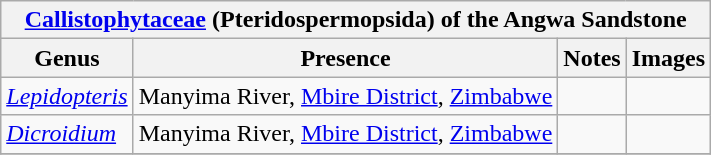<table class="wikitable" align="center">
<tr>
<th colspan="5" align="center"><strong><a href='#'>Callistophytaceae</a> (Pteridospermopsida) of the Angwa Sandstone</strong></th>
</tr>
<tr>
<th>Genus</th>
<th>Presence</th>
<th>Notes</th>
<th>Images</th>
</tr>
<tr>
<td><em><a href='#'>Lepidopteris</a></em></td>
<td>Manyima River, <a href='#'>Mbire District</a>, <a href='#'>Zimbabwe</a></td>
<td></td>
<td></td>
</tr>
<tr>
<td><em><a href='#'>Dicroidium</a></em></td>
<td>Manyima River, <a href='#'>Mbire District</a>, <a href='#'>Zimbabwe</a></td>
<td></td>
<td></td>
</tr>
<tr>
</tr>
</table>
